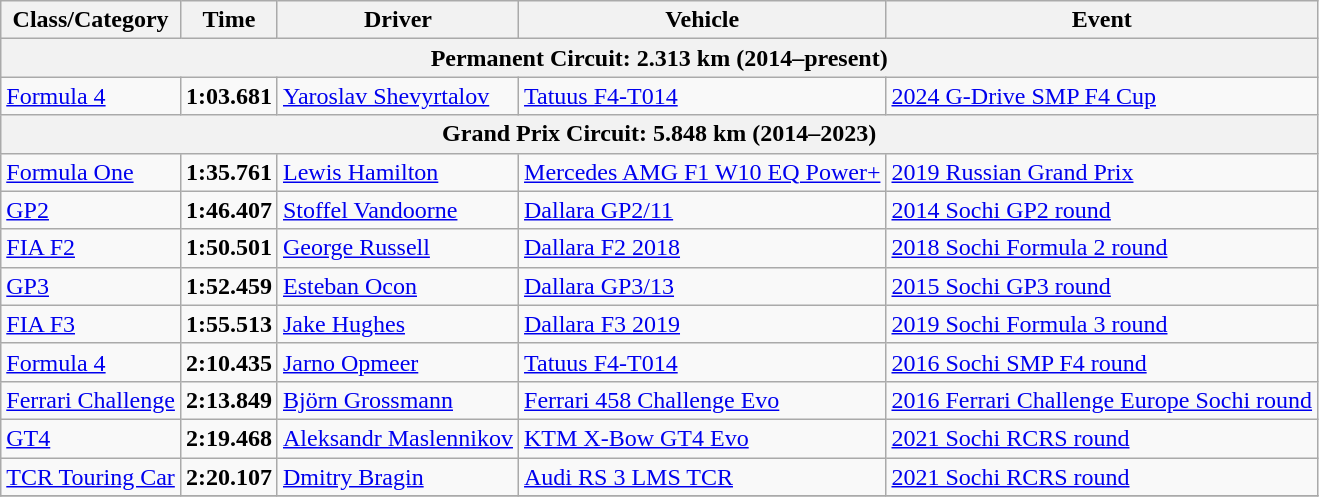<table class="wikitable">
<tr>
<th>Class/Category</th>
<th>Time</th>
<th>Driver</th>
<th>Vehicle</th>
<th>Event</th>
</tr>
<tr>
<th colspan=5>Permanent Circuit: 2.313 km (2014–present)</th>
</tr>
<tr>
<td><a href='#'>Formula 4</a></td>
<td><strong>1:03.681</strong></td>
<td> <a href='#'>Yaroslav Shevyrtalov</a></td>
<td><a href='#'>Tatuus F4-T014</a></td>
<td><a href='#'>2024 G-Drive SMP F4 Cup</a></td>
</tr>
<tr>
<th colspan=5>Grand Prix Circuit: 5.848 km (2014–2023)</th>
</tr>
<tr>
<td><a href='#'>Formula One</a></td>
<td><strong>1:35.761</strong></td>
<td> <a href='#'>Lewis Hamilton</a></td>
<td><a href='#'>Mercedes AMG F1 W10 EQ Power+</a></td>
<td><a href='#'>2019 Russian Grand Prix</a></td>
</tr>
<tr>
<td><a href='#'>GP2</a></td>
<td><strong>1:46.407</strong></td>
<td> <a href='#'>Stoffel Vandoorne</a></td>
<td><a href='#'>Dallara GP2/11</a></td>
<td><a href='#'>2014 Sochi GP2 round</a></td>
</tr>
<tr>
<td><a href='#'>FIA F2</a></td>
<td><strong>1:50.501</strong></td>
<td> <a href='#'>George Russell</a></td>
<td><a href='#'>Dallara F2 2018</a></td>
<td><a href='#'>2018 Sochi Formula 2 round</a></td>
</tr>
<tr>
<td><a href='#'>GP3</a></td>
<td><strong>1:52.459</strong></td>
<td> <a href='#'>Esteban Ocon</a></td>
<td><a href='#'>Dallara GP3/13</a></td>
<td><a href='#'>2015 Sochi GP3 round</a></td>
</tr>
<tr>
<td><a href='#'>FIA F3</a></td>
<td><strong>1:55.513</strong></td>
<td> <a href='#'>Jake Hughes</a></td>
<td><a href='#'>Dallara F3 2019</a></td>
<td><a href='#'>2019 Sochi Formula 3 round</a></td>
</tr>
<tr>
<td><a href='#'>Formula 4</a></td>
<td><strong>2:10.435</strong></td>
<td> <a href='#'>Jarno Opmeer</a></td>
<td><a href='#'>Tatuus F4-T014</a></td>
<td><a href='#'>2016 Sochi SMP F4 round</a></td>
</tr>
<tr>
<td><a href='#'>Ferrari Challenge</a></td>
<td><strong>2:13.849</strong></td>
<td> <a href='#'>Björn Grossmann</a></td>
<td><a href='#'>Ferrari 458 Challenge Evo</a></td>
<td><a href='#'>2016 Ferrari Challenge Europe Sochi round</a></td>
</tr>
<tr>
<td><a href='#'>GT4</a></td>
<td><strong>2:19.468</strong></td>
<td> <a href='#'>Aleksandr Maslennikov</a></td>
<td><a href='#'>KTM X-Bow GT4 Evo</a></td>
<td><a href='#'>2021 Sochi RCRS round</a></td>
</tr>
<tr>
<td><a href='#'>TCR Touring Car</a></td>
<td><strong>2:20.107</strong></td>
<td> <a href='#'>Dmitry Bragin</a></td>
<td><a href='#'>Audi RS 3 LMS TCR</a></td>
<td><a href='#'>2021 Sochi RCRS round</a></td>
</tr>
<tr>
</tr>
</table>
